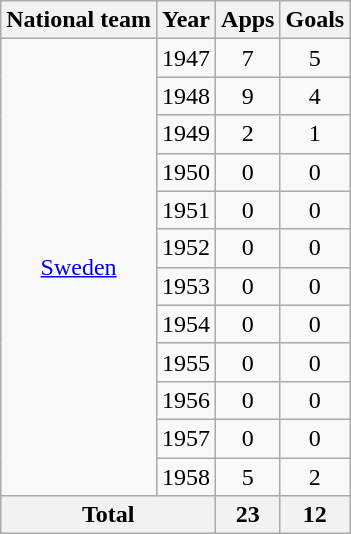<table class="wikitable" style="text-align:center">
<tr>
<th>National team</th>
<th>Year</th>
<th>Apps</th>
<th>Goals</th>
</tr>
<tr>
<td rowspan="12"><a href='#'>Sweden</a></td>
<td>1947</td>
<td>7</td>
<td>5</td>
</tr>
<tr>
<td>1948</td>
<td>9</td>
<td>4</td>
</tr>
<tr>
<td>1949</td>
<td>2</td>
<td>1</td>
</tr>
<tr>
<td>1950</td>
<td>0</td>
<td>0</td>
</tr>
<tr>
<td>1951</td>
<td>0</td>
<td>0</td>
</tr>
<tr>
<td>1952</td>
<td>0</td>
<td>0</td>
</tr>
<tr>
<td>1953</td>
<td>0</td>
<td>0</td>
</tr>
<tr>
<td>1954</td>
<td>0</td>
<td>0</td>
</tr>
<tr>
<td>1955</td>
<td>0</td>
<td>0</td>
</tr>
<tr>
<td>1956</td>
<td>0</td>
<td>0</td>
</tr>
<tr>
<td>1957</td>
<td>0</td>
<td>0</td>
</tr>
<tr>
<td>1958</td>
<td>5</td>
<td>2</td>
</tr>
<tr>
<th colspan="2">Total</th>
<th>23</th>
<th>12</th>
</tr>
</table>
